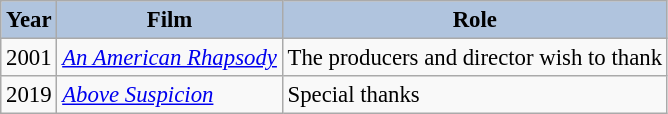<table class="wikitable" style="font-size:95%;">
<tr>
<th style="background:#B0C4DE;">Year</th>
<th style="background:#B0C4DE;">Film</th>
<th style="background:#B0C4DE;">Role</th>
</tr>
<tr>
<td>2001</td>
<td><em><a href='#'>An American Rhapsody</a></em></td>
<td>The producers and director wish to thank</td>
</tr>
<tr>
<td>2019</td>
<td><em><a href='#'>Above Suspicion</a></em></td>
<td>Special thanks</td>
</tr>
</table>
